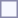<table style="border:1px solid #8888aa; background-color:#f7f8ff; padding:5px; font-size:95%; margin: 0px 12px 12px 0px;">
</table>
